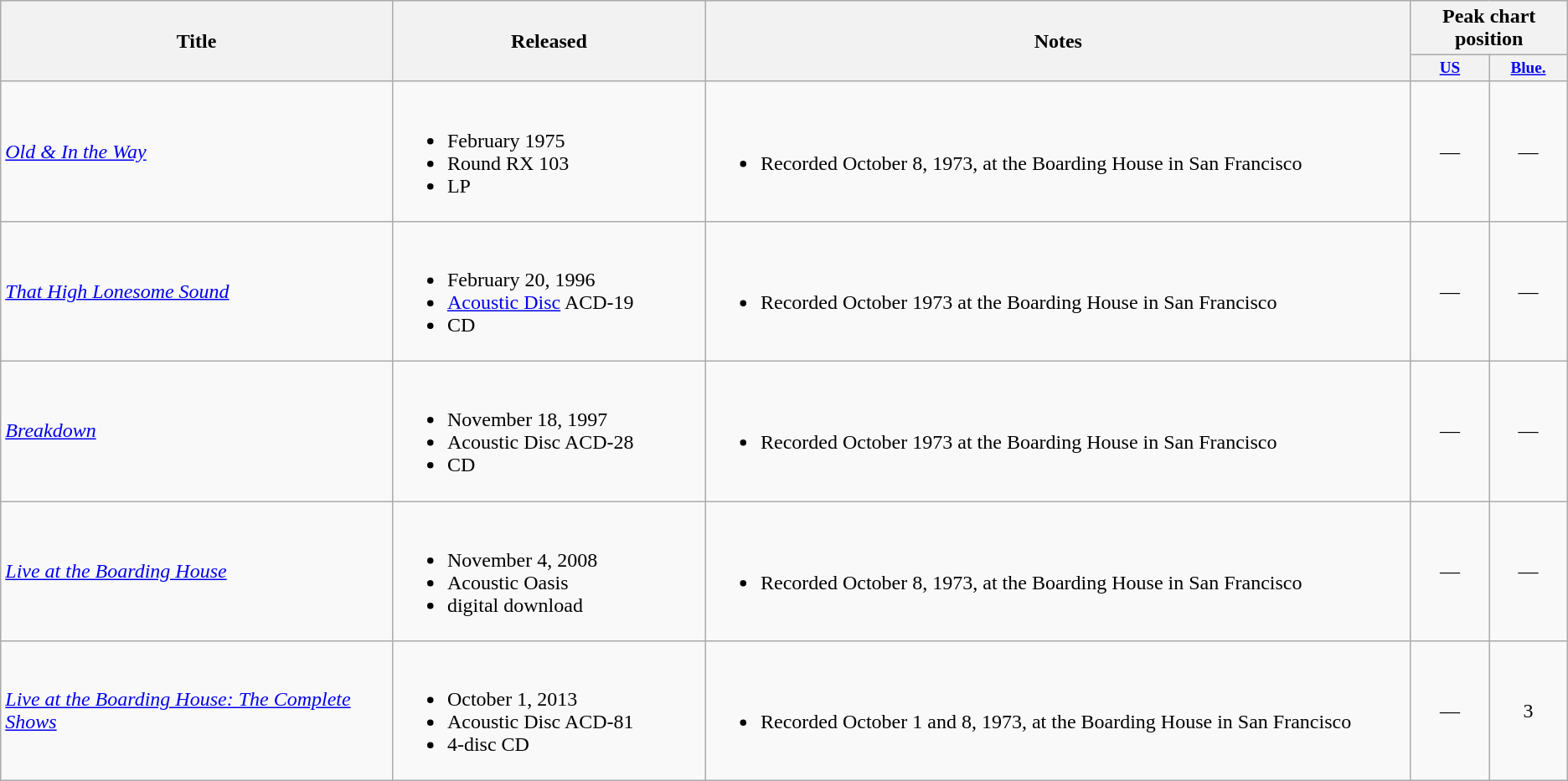<table class="wikitable">
<tr>
<th rowspan="2" style="width:25%">Title</th>
<th rowspan="2" style="width:20%">Released</th>
<th rowspan="2" style="width:45%">Notes</th>
<th colspan="2">Peak chart position</th>
</tr>
<tr>
<th style="width:5%;font-size:80%;"><a href='#'>US</a></th>
<th style="width:5%;font-size:80%;"><a href='#'>Blue.</a></th>
</tr>
<tr>
<td><em><a href='#'>Old & In the Way</a></em></td>
<td><br><ul><li>February 1975</li><li>Round RX 103</li><li>LP</li></ul></td>
<td><br><ul><li>Recorded October 8, 1973, at the Boarding House in San Francisco</li></ul></td>
<td align="center">—</td>
<td align="center">—</td>
</tr>
<tr>
<td><em><a href='#'>That High Lonesome Sound</a></em></td>
<td><br><ul><li>February 20, 1996</li><li><a href='#'>Acoustic Disc</a> ACD-19</li><li>CD</li></ul></td>
<td><br><ul><li>Recorded October 1973 at the Boarding House in San Francisco</li></ul></td>
<td align="center">—</td>
<td align="center">—</td>
</tr>
<tr>
<td><em><a href='#'>Breakdown</a></em></td>
<td><br><ul><li>November 18, 1997</li><li>Acoustic Disc ACD-28</li><li>CD</li></ul></td>
<td><br><ul><li>Recorded October 1973 at the Boarding House in San Francisco</li></ul></td>
<td align="center">—</td>
<td align="center">—</td>
</tr>
<tr>
<td><em><a href='#'>Live at the Boarding House</a></em></td>
<td><br><ul><li>November 4, 2008</li><li>Acoustic Oasis</li><li>digital download</li></ul></td>
<td><br><ul><li>Recorded October 8, 1973, at the Boarding House in San Francisco</li></ul></td>
<td align="center">—</td>
<td align="center">—</td>
</tr>
<tr>
<td><em><a href='#'>Live at the Boarding House: The Complete Shows</a></em></td>
<td><br><ul><li>October 1, 2013</li><li>Acoustic Disc ACD-81</li><li>4-disc CD</li></ul></td>
<td><br><ul><li>Recorded October 1 and 8, 1973, at the Boarding House in San Francisco</li></ul></td>
<td align="center">—</td>
<td align="center">3</td>
</tr>
</table>
